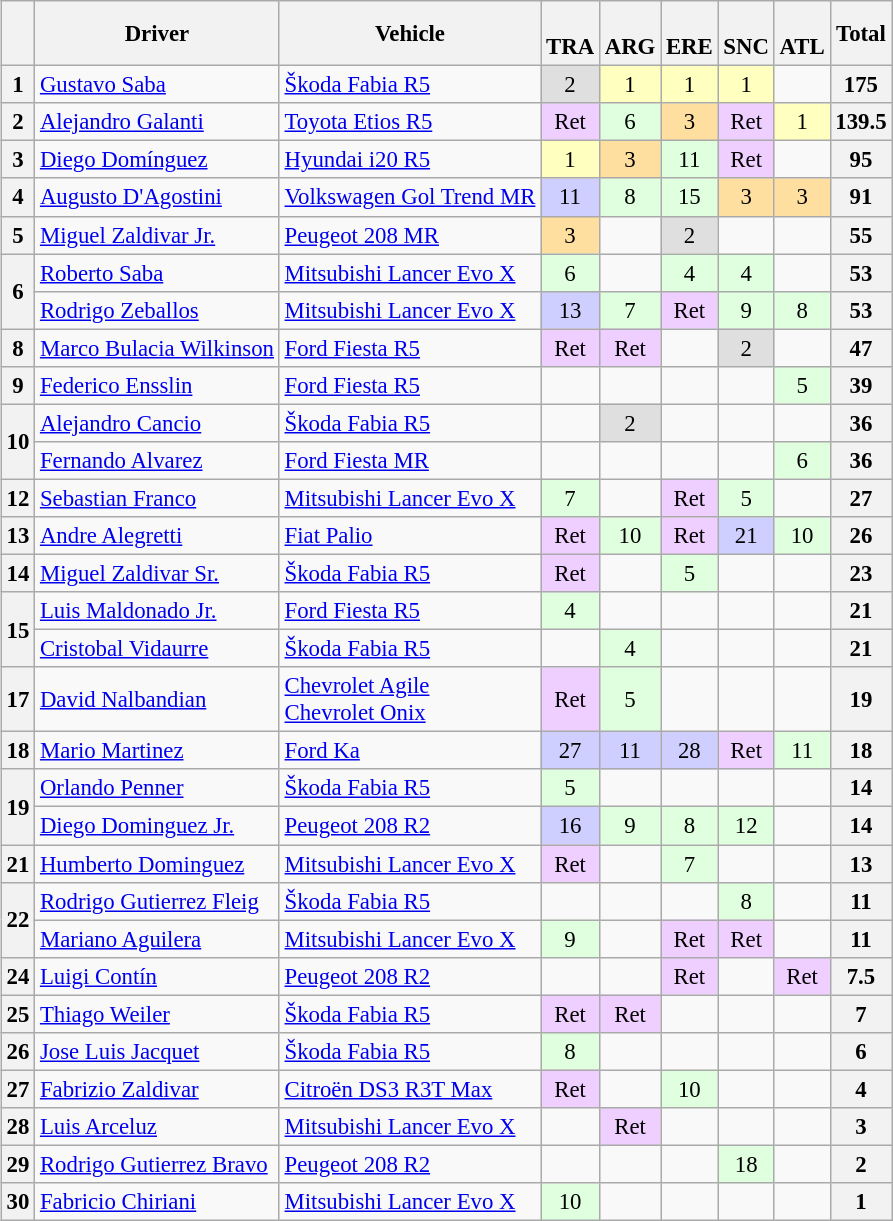<table>
<tr>
<td valign="top"><br><table class="wikitable" style="font-size: 95%; text-align: center;">
<tr>
<th></th>
<th>Driver</th>
<th>Vehicle</th>
<th><br>TRA</th>
<th><br>ARG</th>
<th><br>ERE</th>
<th><br>SNC</th>
<th><br>ATL</th>
<th>Total</th>
</tr>
<tr>
<th>1</th>
<td align=left> <a href='#'>Gustavo Saba</a></td>
<td align=left><a href='#'>Škoda Fabia R5</a></td>
<td style="background:#dfdfdf;">2</td>
<td style="background:#ffffbf;">1</td>
<td style="background:#ffffbf;">1</td>
<td style="background:#ffffbf;">1</td>
<td></td>
<th>175</th>
</tr>
<tr>
<th>2</th>
<td align=left> <a href='#'>Alejandro Galanti</a></td>
<td align=left><a href='#'>Toyota Etios R5</a></td>
<td style="background:#efcfff;">Ret</td>
<td style="background:#dfffdf;">6</td>
<td style="background:#ffdf9f;">3</td>
<td style="background:#efcfff;">Ret</td>
<td style="background:#ffffbf;">1</td>
<th>139.5</th>
</tr>
<tr>
<th>3</th>
<td align=left> <a href='#'>Diego Domínguez</a></td>
<td align=left><a href='#'>Hyundai i20 R5</a></td>
<td style="background:#ffffbf;">1</td>
<td style="background:#ffdf9f;">3</td>
<td style="background:#dfffdf;">11</td>
<td style="background:#efcfff;">Ret</td>
<td></td>
<th>95</th>
</tr>
<tr>
<th>4</th>
<td align=left> <a href='#'>Augusto D'Agostini</a></td>
<td align=left><a href='#'>Volkswagen Gol Trend MR</a></td>
<td style="background:#cfcfff;">11</td>
<td style="background:#dfffdf;">8</td>
<td style="background:#dfffdf;">15</td>
<td style="background:#ffdf9f;">3</td>
<td style="background:#ffdf9f;">3</td>
<th>91</th>
</tr>
<tr>
<th>5</th>
<td align=left> <a href='#'>Miguel Zaldivar Jr.</a></td>
<td align=left><a href='#'>Peugeot 208 MR</a></td>
<td style="background:#ffdf9f;">3</td>
<td></td>
<td style="background:#dfdfdf;">2</td>
<td></td>
<td></td>
<th>55</th>
</tr>
<tr>
<th rowspan=2>6</th>
<td align=left> <a href='#'>Roberto Saba</a></td>
<td align=left><a href='#'>Mitsubishi Lancer Evo X</a></td>
<td style="background:#dfffdf;">6</td>
<td></td>
<td style="background:#dfffdf;">4</td>
<td style="background:#dfffdf;">4</td>
<td></td>
<th>53</th>
</tr>
<tr>
<td align=left> <a href='#'>Rodrigo Zeballos</a></td>
<td align=left><a href='#'>Mitsubishi Lancer Evo X</a></td>
<td style="background:#cfcfff;">13</td>
<td style="background:#dfffdf;">7</td>
<td style="background:#efcfff;">Ret</td>
<td style="background:#dfffdf;">9</td>
<td style="background:#dfffdf;">8</td>
<th>53</th>
</tr>
<tr>
<th>8</th>
<td align=left> <a href='#'>Marco Bulacia Wilkinson</a></td>
<td align=left><a href='#'>Ford Fiesta R5</a></td>
<td style="background:#efcfff;">Ret</td>
<td style="background:#efcfff;">Ret</td>
<td></td>
<td style="background:#dfdfdf;">2</td>
<td></td>
<th>47</th>
</tr>
<tr>
<th>9</th>
<td align=left> <a href='#'>Federico Ensslin</a></td>
<td align=left><a href='#'>Ford Fiesta R5</a></td>
<td></td>
<td></td>
<td></td>
<td></td>
<td style="background:#dfffdf;">5</td>
<th>39</th>
</tr>
<tr>
<th rowspan=2>10</th>
<td align=left> <a href='#'>Alejandro Cancio</a></td>
<td align=left><a href='#'>Škoda Fabia R5</a></td>
<td></td>
<td style="background:#dfdfdf;">2</td>
<td></td>
<td></td>
<td></td>
<th>36</th>
</tr>
<tr>
<td align=left> <a href='#'>Fernando Alvarez</a></td>
<td align=left><a href='#'>Ford Fiesta MR</a></td>
<td></td>
<td></td>
<td></td>
<td></td>
<td style="background:#dfffdf;">6</td>
<th>36</th>
</tr>
<tr>
<th>12</th>
<td align=left> <a href='#'>Sebastian Franco</a></td>
<td align=left><a href='#'>Mitsubishi Lancer Evo X</a></td>
<td style="background:#dfffdf;">7</td>
<td></td>
<td style="background:#efcfff;">Ret</td>
<td style="background:#dfffdf;">5</td>
<td></td>
<th>27</th>
</tr>
<tr>
<th>13</th>
<td align=left> <a href='#'>Andre Alegretti</a></td>
<td align=left><a href='#'>Fiat Palio</a></td>
<td style="background:#efcfff;">Ret</td>
<td style="background:#dfffdf;">10</td>
<td style="background:#efcfff;">Ret</td>
<td style="background:#cfcfff;">21</td>
<td style="background:#dfffdf;">10</td>
<th>26</th>
</tr>
<tr>
<th>14</th>
<td align=left> <a href='#'>Miguel Zaldivar Sr.</a></td>
<td align=left><a href='#'>Škoda Fabia R5</a></td>
<td style="background:#efcfff;">Ret</td>
<td></td>
<td style="background:#dfffdf;">5</td>
<td></td>
<td></td>
<th>23</th>
</tr>
<tr>
<th rowspan=2>15</th>
<td align=left> <a href='#'>Luis Maldonado Jr.</a></td>
<td align=left><a href='#'>Ford Fiesta R5</a></td>
<td style="background:#dfffdf;">4</td>
<td></td>
<td></td>
<td></td>
<td></td>
<th>21</th>
</tr>
<tr>
<td align=left> <a href='#'>Cristobal Vidaurre</a></td>
<td align=left><a href='#'>Škoda Fabia R5</a></td>
<td></td>
<td style="background:#dfffdf;">4</td>
<td></td>
<td></td>
<td></td>
<th>21</th>
</tr>
<tr>
<th>17</th>
<td align=left> <a href='#'>David Nalbandian</a></td>
<td align=left><a href='#'>Chevrolet Agile</a><br> <a href='#'>Chevrolet Onix</a></td>
<td style="background:#efcfff;">Ret</td>
<td style="background:#dfffdf;">5</td>
<td></td>
<td></td>
<td></td>
<th>19</th>
</tr>
<tr>
<th>18</th>
<td align=left> <a href='#'>Mario Martinez</a></td>
<td align=left><a href='#'>Ford Ka</a></td>
<td style="background:#cfcfff;">27</td>
<td style="background:#cfcfff;">11</td>
<td style="background:#cfcfff;">28</td>
<td style="background:#efcfff;">Ret</td>
<td style="background:#dfffdf;">11</td>
<th>18</th>
</tr>
<tr>
<th rowspan=2>19</th>
<td align=left> <a href='#'>Orlando Penner</a></td>
<td align=left><a href='#'>Škoda Fabia R5</a></td>
<td style="background:#dfffdf;">5</td>
<td></td>
<td></td>
<td></td>
<td></td>
<th>14</th>
</tr>
<tr>
<td align=left> <a href='#'>Diego Dominguez Jr.</a></td>
<td align=left><a href='#'>Peugeot 208 R2</a></td>
<td style="background:#cfcfff;">16</td>
<td style="background:#dfffdf;">9</td>
<td style="background:#dfffdf;">8</td>
<td style="background:#dfffdf;">12</td>
<td></td>
<th>14</th>
</tr>
<tr>
<th>21</th>
<td align=left> <a href='#'>Humberto Dominguez</a></td>
<td align=left><a href='#'>Mitsubishi Lancer Evo X</a></td>
<td style="background:#efcfff;">Ret</td>
<td></td>
<td style="background:#dfffdf;">7</td>
<td></td>
<td></td>
<th>13</th>
</tr>
<tr>
<th rowspan=2>22</th>
<td align=left> <a href='#'>Rodrigo Gutierrez Fleig</a></td>
<td align=left><a href='#'>Škoda Fabia R5</a></td>
<td></td>
<td></td>
<td></td>
<td style="background:#dfffdf;">8</td>
<td></td>
<th>11</th>
</tr>
<tr>
<td align=left> <a href='#'>Mariano Aguilera</a></td>
<td align=left><a href='#'>Mitsubishi Lancer Evo X</a></td>
<td style="background:#dfffdf;">9</td>
<td></td>
<td style="background:#efcfff;">Ret</td>
<td style="background:#efcfff;">Ret</td>
<td></td>
<th>11</th>
</tr>
<tr>
<th>24</th>
<td align=left> <a href='#'>Luigi Contín</a></td>
<td align=left><a href='#'>Peugeot 208 R2</a></td>
<td></td>
<td></td>
<td style="background:#efcfff;">Ret</td>
<td></td>
<td style="background:#efcfff;">Ret</td>
<th>7.5</th>
</tr>
<tr>
<th>25</th>
<td align=left> <a href='#'>Thiago Weiler</a></td>
<td align=left><a href='#'>Škoda Fabia R5</a></td>
<td style="background:#efcfff;">Ret</td>
<td style="background:#efcfff;">Ret</td>
<td></td>
<td></td>
<td></td>
<th>7</th>
</tr>
<tr>
<th>26</th>
<td align=left> <a href='#'>Jose Luis Jacquet</a></td>
<td align=left><a href='#'>Škoda Fabia R5</a></td>
<td style="background:#dfffdf;">8</td>
<td></td>
<td></td>
<td></td>
<td></td>
<th>6</th>
</tr>
<tr>
<th>27</th>
<td align=left> <a href='#'>Fabrizio Zaldivar</a></td>
<td align=left><a href='#'>Citroën DS3 R3T Max</a></td>
<td style="background:#efcfff;">Ret</td>
<td></td>
<td style="background:#dfffdf;">10</td>
<td></td>
<td></td>
<th>4</th>
</tr>
<tr>
<th>28</th>
<td align=left> <a href='#'>Luis Arceluz</a></td>
<td align=left><a href='#'>Mitsubishi Lancer Evo X</a></td>
<td></td>
<td style="background:#efcfff;">Ret</td>
<td></td>
<td></td>
<td></td>
<th>3</th>
</tr>
<tr>
<th>29</th>
<td align=left> <a href='#'>Rodrigo Gutierrez Bravo</a></td>
<td align=left><a href='#'>Peugeot 208 R2</a></td>
<td></td>
<td></td>
<td></td>
<td style="background:#dfffdf;">18</td>
<td></td>
<th>2</th>
</tr>
<tr>
<th>30</th>
<td align=left> <a href='#'>Fabricio Chiriani</a></td>
<td align=left><a href='#'>Mitsubishi Lancer Evo X</a></td>
<td style="background:#dfffdf;">10</td>
<td></td>
<td></td>
<td></td>
<td></td>
<th>1</th>
</tr>
</table>
</td>
<td valign=top><br></td>
</tr>
</table>
